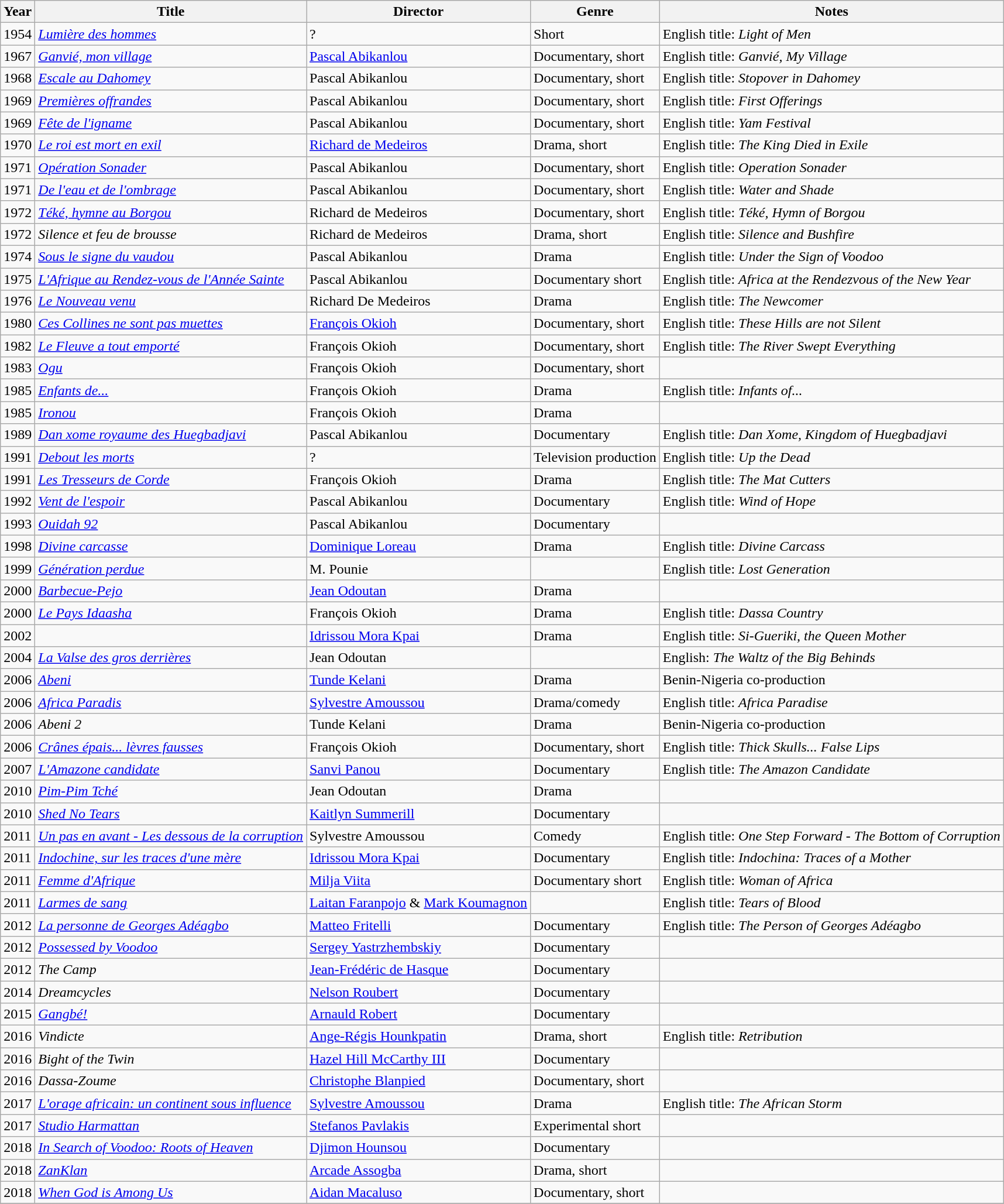<table class="wikitable sortable">
<tr>
<th>Year</th>
<th>Title</th>
<th>Director</th>
<th>Genre</th>
<th class="unsortable">Notes</th>
</tr>
<tr>
<td>1954</td>
<td><em><a href='#'>Lumière des hommes</a></em></td>
<td>?</td>
<td>Short</td>
<td>English title: <em>Light of Men</em></td>
</tr>
<tr>
<td>1967</td>
<td><em><a href='#'>Ganvié, mon village</a></em></td>
<td><a href='#'>Pascal Abikanlou</a></td>
<td>Documentary, short</td>
<td>English title: <em>Ganvié, My Village</em></td>
</tr>
<tr>
<td>1968</td>
<td><em><a href='#'>Escale au Dahomey</a></em></td>
<td>Pascal Abikanlou</td>
<td>Documentary, short</td>
<td>English title: <em>Stopover in Dahomey</em></td>
</tr>
<tr>
<td>1969</td>
<td><em><a href='#'>Premières offrandes</a></em></td>
<td>Pascal Abikanlou</td>
<td>Documentary, short</td>
<td>English title: <em>First Offerings</em></td>
</tr>
<tr>
<td>1969</td>
<td><em><a href='#'>Fête de l'igname</a></em></td>
<td>Pascal Abikanlou</td>
<td>Documentary, short</td>
<td>English title: <em>Yam Festival</em></td>
</tr>
<tr>
<td>1970</td>
<td><em><a href='#'>Le roi est mort en exil</a></em></td>
<td><a href='#'>Richard de Medeiros</a></td>
<td>Drama, short</td>
<td>English title: <em>The King Died in Exile</em></td>
</tr>
<tr>
<td>1971</td>
<td><em><a href='#'>Opération Sonader</a></em></td>
<td>Pascal Abikanlou</td>
<td>Documentary, short</td>
<td>English title: <em>Operation Sonader</em></td>
</tr>
<tr>
<td>1971</td>
<td><em><a href='#'>De l'eau et de l'ombrage</a></em></td>
<td>Pascal Abikanlou</td>
<td>Documentary, short</td>
<td>English title: <em>Water and Shade</em></td>
</tr>
<tr>
<td>1972</td>
<td><em><a href='#'>Téké, hymne au Borgou</a></em></td>
<td>Richard de Medeiros</td>
<td>Documentary, short</td>
<td>English title: <em>Téké, Hymn of Borgou</em></td>
</tr>
<tr>
<td>1972</td>
<td><em>Silence et feu de brousse</em></td>
<td>Richard de Medeiros</td>
<td>Drama, short</td>
<td>English title: <em>Silence and Bushfire</em></td>
</tr>
<tr>
<td>1974</td>
<td><em><a href='#'>Sous le signe du vaudou</a></em></td>
<td>Pascal Abikanlou</td>
<td>Drama</td>
<td>English title: <em>Under the Sign of Voodoo</em></td>
</tr>
<tr>
<td>1975</td>
<td><em><a href='#'>L'Afrique au Rendez-vous de l'Année Sainte</a></em></td>
<td>Pascal Abikanlou</td>
<td>Documentary short</td>
<td>English title: <em>Africa at the Rendezvous of the New Year</em></td>
</tr>
<tr>
<td>1976</td>
<td><em><a href='#'>Le Nouveau venu</a></em></td>
<td>Richard De Medeiros</td>
<td>Drama</td>
<td>English title: <em>The Newcomer</em></td>
</tr>
<tr>
<td>1980</td>
<td><em><a href='#'>Ces Collines ne sont pas muettes</a></em></td>
<td><a href='#'>François Okioh</a></td>
<td>Documentary, short</td>
<td>English title: <em>These Hills are not Silent</em></td>
</tr>
<tr>
<td>1982</td>
<td><em><a href='#'>Le Fleuve a tout emporté</a></em></td>
<td>François Okioh</td>
<td>Documentary, short</td>
<td>English title: <em>The River Swept Everything</em></td>
</tr>
<tr>
<td>1983</td>
<td><em><a href='#'>Ogu</a></em></td>
<td>François Okioh</td>
<td>Documentary, short</td>
<td></td>
</tr>
<tr>
<td>1985</td>
<td><em><a href='#'>Enfants de...</a></em></td>
<td>François Okioh</td>
<td>Drama</td>
<td>English title: <em>Infants of...</em></td>
</tr>
<tr>
<td>1985</td>
<td><em><a href='#'>Ironou</a></em></td>
<td>François Okioh</td>
<td>Drama</td>
<td></td>
</tr>
<tr>
<td>1989</td>
<td><em><a href='#'>Dan xome royaume des Huegbadjavi</a></em></td>
<td>Pascal Abikanlou</td>
<td>Documentary</td>
<td>English title: <em>Dan Xome, Kingdom of Huegbadjavi</em></td>
</tr>
<tr>
<td>1991</td>
<td><em><a href='#'>Debout les morts</a></em></td>
<td>?</td>
<td>Television production</td>
<td>English title: <em>Up the Dead</em></td>
</tr>
<tr>
<td>1991</td>
<td><em><a href='#'>Les Tresseurs de Corde</a></em></td>
<td>François Okioh</td>
<td>Drama</td>
<td>English title: <em>The Mat Cutters</em></td>
</tr>
<tr>
<td>1992</td>
<td><em><a href='#'>Vent de l'espoir</a></em></td>
<td>Pascal Abikanlou</td>
<td>Documentary</td>
<td>English title: <em>Wind of Hope</em></td>
</tr>
<tr>
<td>1993</td>
<td><em><a href='#'>Ouidah 92</a></em></td>
<td>Pascal Abikanlou</td>
<td>Documentary</td>
<td></td>
</tr>
<tr>
<td>1998</td>
<td><em><a href='#'>Divine carcasse</a></em></td>
<td><a href='#'>Dominique Loreau</a></td>
<td>Drama</td>
<td>English title: <em>Divine Carcass</em></td>
</tr>
<tr>
<td>1999</td>
<td><em><a href='#'>Génération perdue</a></em></td>
<td>M. Pounie</td>
<td></td>
<td>English title: <em>Lost Generation</em></td>
</tr>
<tr>
<td>2000</td>
<td><em><a href='#'>Barbecue-Pejo</a></em></td>
<td><a href='#'>Jean Odoutan</a></td>
<td>Drama</td>
<td></td>
</tr>
<tr>
<td>2000</td>
<td><em><a href='#'>Le Pays Idaasha</a></em></td>
<td>François Okioh</td>
<td>Drama</td>
<td>English title: <em>Dassa Country</em></td>
</tr>
<tr>
<td>2002</td>
<td><em></em></td>
<td><a href='#'>Idrissou Mora Kpai</a></td>
<td>Drama</td>
<td>English title: <em>Si-Gueriki, the Queen Mother</em></td>
</tr>
<tr>
<td>2004</td>
<td><em><a href='#'>La Valse des gros derrières</a></em></td>
<td>Jean Odoutan</td>
<td></td>
<td>English: <em>The Waltz of the Big Behinds</em></td>
</tr>
<tr>
<td>2006</td>
<td><em><a href='#'>Abeni</a></em></td>
<td><a href='#'>Tunde Kelani</a></td>
<td>Drama</td>
<td>Benin-Nigeria co-production</td>
</tr>
<tr>
<td>2006</td>
<td><em><a href='#'>Africa Paradis</a></em></td>
<td><a href='#'>Sylvestre Amoussou</a></td>
<td>Drama/comedy</td>
<td>English title: <em>Africa Paradise</em></td>
</tr>
<tr>
<td>2006</td>
<td><em>Abeni 2</em></td>
<td>Tunde Kelani</td>
<td>Drama</td>
<td>Benin-Nigeria co-production</td>
</tr>
<tr>
<td>2006</td>
<td><em><a href='#'>Crânes épais... lèvres fausses</a></em></td>
<td>François Okioh</td>
<td>Documentary, short</td>
<td>English title: <em>Thick Skulls... False Lips</em></td>
</tr>
<tr>
<td>2007</td>
<td><em><a href='#'>L'Amazone candidate</a></em></td>
<td><a href='#'>Sanvi Panou</a></td>
<td>Documentary</td>
<td>English title: <em>The Amazon Candidate</em></td>
</tr>
<tr>
<td>2010</td>
<td><em><a href='#'>Pim-Pim Tché</a></em></td>
<td>Jean Odoutan</td>
<td>Drama</td>
<td></td>
</tr>
<tr>
<td>2010</td>
<td><em><a href='#'>Shed No Tears</a></em></td>
<td><a href='#'>Kaitlyn Summerill</a></td>
<td>Documentary</td>
<td></td>
</tr>
<tr>
<td>2011</td>
<td><em><a href='#'>Un pas en avant - Les dessous de la corruption</a></em></td>
<td>Sylvestre Amoussou</td>
<td>Comedy</td>
<td>English title: <em>One Step Forward - The Bottom of Corruption</em></td>
</tr>
<tr>
<td>2011</td>
<td><em><a href='#'>Indochine, sur les traces d'une mère</a></em></td>
<td><a href='#'>Idrissou Mora Kpai</a></td>
<td>Documentary</td>
<td>English title: <em>Indochina: Traces of a Mother</em></td>
</tr>
<tr>
<td>2011</td>
<td><em><a href='#'>Femme d'Afrique</a></em></td>
<td><a href='#'>Milja Viita</a></td>
<td>Documentary short</td>
<td>English title: <em>Woman of Africa</em></td>
</tr>
<tr>
<td>2011</td>
<td><em><a href='#'>Larmes de sang</a></em></td>
<td><a href='#'>Laitan Faranpojo</a> & <a href='#'>Mark Koumagnon</a></td>
<td></td>
<td>English title: <em>Tears of Blood</em></td>
</tr>
<tr>
<td>2012</td>
<td><em><a href='#'>La personne de Georges Adéagbo</a></em></td>
<td><a href='#'>Matteo Fritelli</a></td>
<td>Documentary</td>
<td>English title: <em>The Person of Georges Adéagbo</em></td>
</tr>
<tr>
<td>2012</td>
<td><em><a href='#'>Possessed by Voodoo</a></em></td>
<td><a href='#'>Sergey Yastrzhembskiy</a></td>
<td>Documentary</td>
<td></td>
</tr>
<tr>
<td>2012</td>
<td><em>The Camp</em></td>
<td><a href='#'>Jean-Frédéric de Hasque</a></td>
<td>Documentary</td>
<td></td>
</tr>
<tr>
<td>2014</td>
<td><em>Dreamcycles</em></td>
<td><a href='#'>Nelson Roubert</a></td>
<td>Documentary</td>
<td></td>
</tr>
<tr>
<td>2015</td>
<td><em><a href='#'>Gangbé!</a></em></td>
<td><a href='#'>Arnauld Robert</a></td>
<td>Documentary</td>
<td></td>
</tr>
<tr>
<td>2016</td>
<td><em>Vindicte</em></td>
<td><a href='#'>Ange-Régis Hounkpatin</a></td>
<td>Drama, short</td>
<td>English title: <em>Retribution</em></td>
</tr>
<tr>
<td>2016</td>
<td><em>Bight of the Twin</em></td>
<td><a href='#'>Hazel Hill McCarthy III</a></td>
<td>Documentary</td>
<td></td>
</tr>
<tr>
<td>2016</td>
<td><em>Dassa-Zoume</em></td>
<td><a href='#'>Christophe Blanpied</a></td>
<td>Documentary, short</td>
<td></td>
</tr>
<tr>
<td>2017</td>
<td><em><a href='#'>L'orage africain: un continent sous influence</a></em></td>
<td><a href='#'>Sylvestre Amoussou</a></td>
<td>Drama</td>
<td>English title: <em>The African Storm</em></td>
</tr>
<tr>
<td>2017</td>
<td><em><a href='#'>Studio Harmattan</a></em></td>
<td><a href='#'>Stefanos Pavlakis</a></td>
<td>Experimental short</td>
<td></td>
</tr>
<tr>
<td>2018</td>
<td><em><a href='#'>In Search of Voodoo: Roots of Heaven</a></em></td>
<td><a href='#'>Djimon Hounsou</a></td>
<td>Documentary</td>
<td></td>
</tr>
<tr>
<td>2018</td>
<td><em><a href='#'>ZanKlan</a></em></td>
<td><a href='#'>Arcade Assogba</a></td>
<td>Drama, short</td>
<td></td>
</tr>
<tr>
<td>2018</td>
<td><em><a href='#'>When God is Among Us</a></em></td>
<td><a href='#'>Aidan Macaluso</a></td>
<td>Documentary, short</td>
<td></td>
</tr>
<tr>
</tr>
</table>
